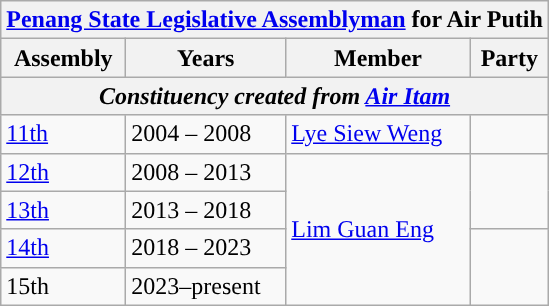<table class="wikitable">
<tr>
<th colspan="4"><a href='#'>Penang State Legislative Assemblyman</a> for Air Putih</th>
</tr>
<tr>
<th>Assembly</th>
<th>Years</th>
<th>Member</th>
<th>Party</th>
</tr>
<tr>
<th colspan="4" align="center"><em>Constituency created from <a href='#'>Air Itam</a></em></th>
</tr>
<tr>
<td><a href='#'>11th</a></td>
<td>2004 – 2008</td>
<td><a href='#'>Lye Siew Weng</a></td>
<td></td>
</tr>
<tr>
<td><a href='#'>12th</a></td>
<td>2008 – 2013</td>
<td rowspan="4"><a href='#'>Lim Guan Eng</a></td>
<td rowspan="2"></td>
</tr>
<tr>
<td><a href='#'>13th</a></td>
<td>2013 – 2018</td>
</tr>
<tr>
<td><a href='#'>14th</a></td>
<td>2018 – 2023</td>
<td rowspan=2></td>
</tr>
<tr>
<td>15th</td>
<td>2023–present</td>
</tr>
</table>
